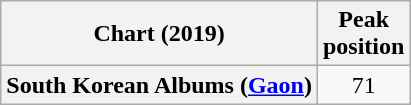<table class="wikitable plainrowheaders" style="text-align:center">
<tr>
<th scope="col">Chart (2019)</th>
<th scope="col">Peak<br>position</th>
</tr>
<tr>
<th scope="row">South Korean Albums (<a href='#'>Gaon</a>)</th>
<td>71</td>
</tr>
</table>
